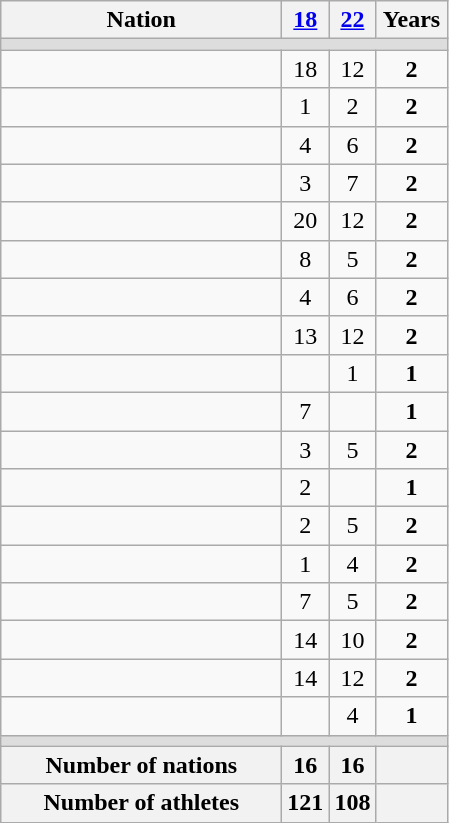<table class="wikitable" style="text-align:center;">
<tr>
<th width=180>Nation</th>
<th width=20><a href='#'>18</a></th>
<th width=20><a href='#'>22</a></th>
<th width=40>Years</th>
</tr>
<tr bgcolor=#DDDDDD>
<td colspan=4></td>
</tr>
<tr>
<td align=left></td>
<td>18</td>
<td>12</td>
<td><strong>2</strong></td>
</tr>
<tr>
<td align=left></td>
<td>1</td>
<td>2</td>
<td><strong>2</strong></td>
</tr>
<tr>
<td align=left></td>
<td>4</td>
<td>6</td>
<td><strong>2</strong></td>
</tr>
<tr>
<td align=left></td>
<td>3</td>
<td>7</td>
<td><strong>2</strong></td>
</tr>
<tr>
<td align=left></td>
<td>20</td>
<td>12</td>
<td><strong>2</strong></td>
</tr>
<tr>
<td align=left></td>
<td>8</td>
<td>5</td>
<td><strong>2</strong></td>
</tr>
<tr>
<td align=left></td>
<td>4</td>
<td>6</td>
<td><strong>2</strong></td>
</tr>
<tr>
<td align=left></td>
<td>13</td>
<td>12</td>
<td><strong>2</strong></td>
</tr>
<tr>
<td align=left></td>
<td></td>
<td>1</td>
<td><strong>1</strong></td>
</tr>
<tr>
<td align=left></td>
<td>7</td>
<td></td>
<td><strong>1</strong></td>
</tr>
<tr>
<td align=left></td>
<td>3</td>
<td>5</td>
<td><strong>2</strong></td>
</tr>
<tr>
<td align=left></td>
<td>2</td>
<td></td>
<td><strong>1</strong></td>
</tr>
<tr>
<td align=left></td>
<td>2</td>
<td>5</td>
<td><strong>2</strong></td>
</tr>
<tr>
<td align=left></td>
<td>1</td>
<td>4</td>
<td><strong>2</strong></td>
</tr>
<tr>
<td align=left></td>
<td>7</td>
<td>5</td>
<td><strong>2</strong></td>
</tr>
<tr>
<td align=left></td>
<td>14</td>
<td>10</td>
<td><strong>2</strong></td>
</tr>
<tr>
<td align=left></td>
<td>14</td>
<td>12</td>
<td><strong>2</strong></td>
</tr>
<tr>
<td align=left></td>
<td></td>
<td>4</td>
<td><strong>1</strong></td>
</tr>
<tr bgcolor=#DDDDDD>
<td colspan=4></td>
</tr>
<tr>
<th>Number of nations</th>
<th>16</th>
<th>16</th>
<th></th>
</tr>
<tr>
<th>Number of athletes</th>
<th>121</th>
<th>108</th>
<th></th>
</tr>
</table>
